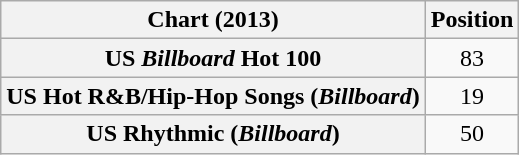<table class="wikitable plainrowheaders sortable" style="text-align:center">
<tr>
<th scope="col">Chart (2013)</th>
<th scope="col">Position</th>
</tr>
<tr>
<th scope="row">US <em>Billboard</em> Hot 100</th>
<td style="text-align:center;">83</td>
</tr>
<tr>
<th scope="row">US Hot R&B/Hip-Hop Songs (<em>Billboard</em>)</th>
<td>19</td>
</tr>
<tr>
<th scope="row">US Rhythmic (<em>Billboard</em>)</th>
<td>50</td>
</tr>
</table>
